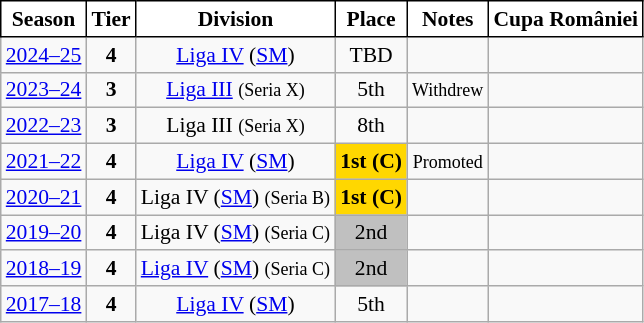<table class="wikitable" style="text-align:center; font-size:90%">
<tr>
<th style="background:#FFFFFF;color:#000000;border:1px solid #000000;">Season</th>
<th style="background:#FFFFFF;color:#000000;border:1px solid #000000;">Tier</th>
<th style="background:#FFFFFF;color:#000000;border:1px solid #000000;">Division</th>
<th style="background:#FFFFFF;color:#000000;border:1px solid #000000;">Place</th>
<th style="background:#FFFFFF;color:#000000;border:1px solid #000000;">Notes</th>
<th style="background:#FFFFFF;color:#000000;border:1px solid #000000;">Cupa României</th>
</tr>
<tr>
<td><a href='#'>2024–25</a></td>
<td><strong>4</strong></td>
<td><a href='#'>Liga IV</a> (<a href='#'>SM</a>)</td>
<td>TBD</td>
<td></td>
</tr>
<tr>
<td><a href='#'>2023–24</a></td>
<td><strong>3</strong></td>
<td><a href='#'>Liga III</a> <small>(Seria X)</small></td>
<td>5th</td>
<td><small>Withdrew</small></td>
<td></td>
</tr>
<tr>
<td><a href='#'>2022–23</a></td>
<td><strong>3</strong></td>
<td>Liga III <small>(Seria X)</small></td>
<td>8th</td>
<td></td>
<td></td>
</tr>
<tr>
<td><a href='#'>2021–22</a></td>
<td><strong>4</strong></td>
<td><a href='#'>Liga IV</a> (<a href='#'>SM</a>)</td>
<td align=center bgcolor=gold><strong>1st (C)</strong></td>
<td><small>Promoted</small></td>
<td></td>
</tr>
<tr>
<td><a href='#'>2020–21</a></td>
<td><strong>4</strong></td>
<td>Liga IV (<a href='#'>SM</a>) <small>(Seria B)</small></td>
<td align=center bgcolor=gold><strong>1st (C)</strong></td>
<td></td>
<td></td>
</tr>
<tr>
<td><a href='#'>2019–20</a></td>
<td><strong>4</strong></td>
<td>Liga IV (<a href='#'>SM</a>) <small>(Seria C)</small></td>
<td align=center bgcolor=silver>2nd</td>
<td></td>
<td></td>
</tr>
<tr>
<td><a href='#'>2018–19</a></td>
<td><strong>4</strong></td>
<td><a href='#'>Liga IV</a> (<a href='#'>SM</a>) <small>(Seria C)</small></td>
<td align=center bgcolor=silver>2nd</td>
<td></td>
<td></td>
</tr>
<tr>
<td><a href='#'>2017–18</a></td>
<td><strong>4</strong></td>
<td><a href='#'>Liga IV</a> (<a href='#'>SM</a>)</td>
<td>5th</td>
<td></td>
<td></td>
</tr>
</table>
